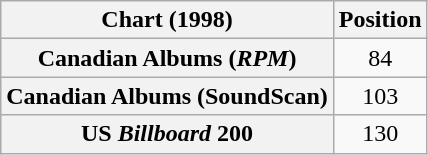<table class="wikitable plainrowheaders" style="text-align:center;">
<tr>
<th scope="col">Chart (1998)</th>
<th scope="col">Position</th>
</tr>
<tr>
<th scope="row">Canadian Albums (<em>RPM</em>)</th>
<td>84</td>
</tr>
<tr>
<th scope="row">Canadian Albums (SoundScan)</th>
<td>103</td>
</tr>
<tr>
<th scope="row">US <em>Billboard</em> 200</th>
<td>130</td>
</tr>
</table>
